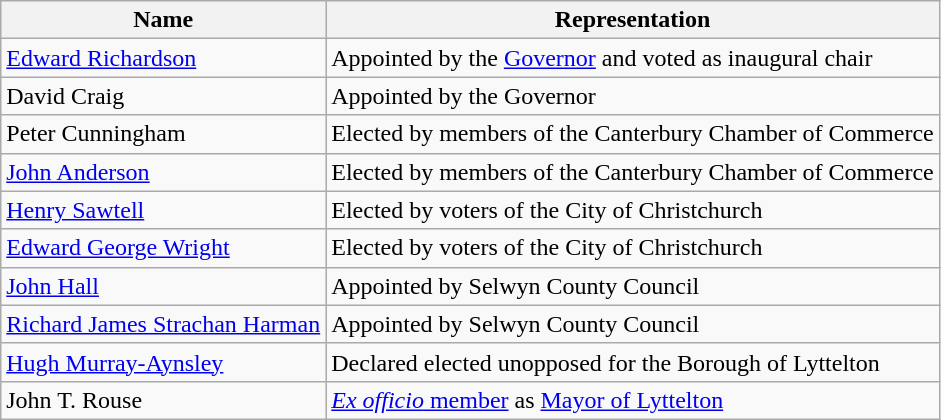<table class="wikitable">
<tr>
<th>Name</th>
<th>Representation</th>
</tr>
<tr>
<td><a href='#'>Edward Richardson</a></td>
<td>Appointed by the <a href='#'>Governor</a> and voted as inaugural chair</td>
</tr>
<tr>
<td>David Craig</td>
<td>Appointed by the Governor</td>
</tr>
<tr>
<td>Peter Cunningham</td>
<td>Elected by members of the Canterbury Chamber of Commerce</td>
</tr>
<tr>
<td><a href='#'>John Anderson</a></td>
<td>Elected by members of the Canterbury Chamber of Commerce</td>
</tr>
<tr>
<td><a href='#'>Henry Sawtell</a></td>
<td>Elected by voters of the City of Christchurch</td>
</tr>
<tr>
<td><a href='#'>Edward George Wright</a></td>
<td>Elected by voters of the City of Christchurch</td>
</tr>
<tr>
<td><a href='#'>John Hall</a></td>
<td>Appointed by Selwyn County Council</td>
</tr>
<tr>
<td><a href='#'>Richard James Strachan Harman</a></td>
<td>Appointed by Selwyn County Council</td>
</tr>
<tr>
<td><a href='#'>Hugh Murray-Aynsley</a></td>
<td>Declared elected unopposed for the Borough of Lyttelton</td>
</tr>
<tr>
<td>John T. Rouse</td>
<td><a href='#'><em>Ex officio</em> member</a> as <a href='#'>Mayor of Lyttelton</a></td>
</tr>
</table>
